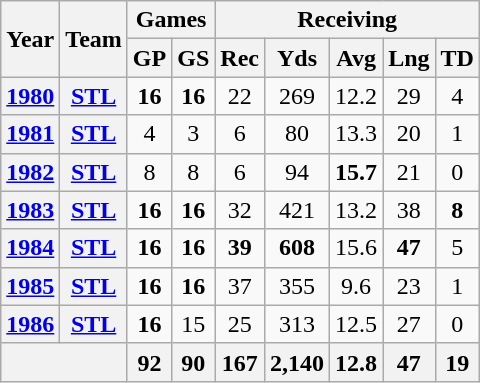<table class="wikitable" style="text-align:center">
<tr>
<th rowspan="2">Year</th>
<th rowspan="2">Team</th>
<th colspan="2">Games</th>
<th colspan="5">Receiving</th>
</tr>
<tr>
<th>GP</th>
<th>GS</th>
<th>Rec</th>
<th>Yds</th>
<th>Avg</th>
<th>Lng</th>
<th>TD</th>
</tr>
<tr>
<th><a href='#'>1980</a></th>
<th><a href='#'>STL</a></th>
<td><strong>16</strong></td>
<td><strong>16</strong></td>
<td>22</td>
<td>269</td>
<td>12.2</td>
<td>29</td>
<td>4</td>
</tr>
<tr>
<th><a href='#'>1981</a></th>
<th><a href='#'>STL</a></th>
<td>4</td>
<td>3</td>
<td>6</td>
<td>80</td>
<td>13.3</td>
<td>20</td>
<td>1</td>
</tr>
<tr>
<th><a href='#'>1982</a></th>
<th><a href='#'>STL</a></th>
<td>8</td>
<td>8</td>
<td>6</td>
<td>94</td>
<td><strong>15.7</strong></td>
<td>21</td>
<td>0</td>
</tr>
<tr>
<th><a href='#'>1983</a></th>
<th><a href='#'>STL</a></th>
<td><strong>16</strong></td>
<td><strong>16</strong></td>
<td>32</td>
<td>421</td>
<td>13.2</td>
<td>38</td>
<td><strong>8</strong></td>
</tr>
<tr>
<th><a href='#'>1984</a></th>
<th><a href='#'>STL</a></th>
<td><strong>16</strong></td>
<td><strong>16</strong></td>
<td><strong>39</strong></td>
<td><strong>608</strong></td>
<td>15.6</td>
<td><strong>47</strong></td>
<td>5</td>
</tr>
<tr>
<th><a href='#'>1985</a></th>
<th><a href='#'>STL</a></th>
<td><strong>16</strong></td>
<td><strong>16</strong></td>
<td>37</td>
<td>355</td>
<td>9.6</td>
<td>23</td>
<td>1</td>
</tr>
<tr>
<th><a href='#'>1986</a></th>
<th><a href='#'>STL</a></th>
<td><strong>16</strong></td>
<td>15</td>
<td>25</td>
<td>313</td>
<td>12.5</td>
<td>27</td>
<td>0</td>
</tr>
<tr>
<th colspan="2"></th>
<th>92</th>
<th>90</th>
<th>167</th>
<th>2,140</th>
<th>12.8</th>
<th>47</th>
<th>19</th>
</tr>
</table>
